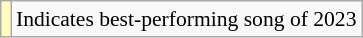<table class="wikitable" style="font-size:90%;">
<tr>
<td style="background-color:#FFFFBB"></td>
<td>Indicates best-performing song of 2023</td>
</tr>
</table>
